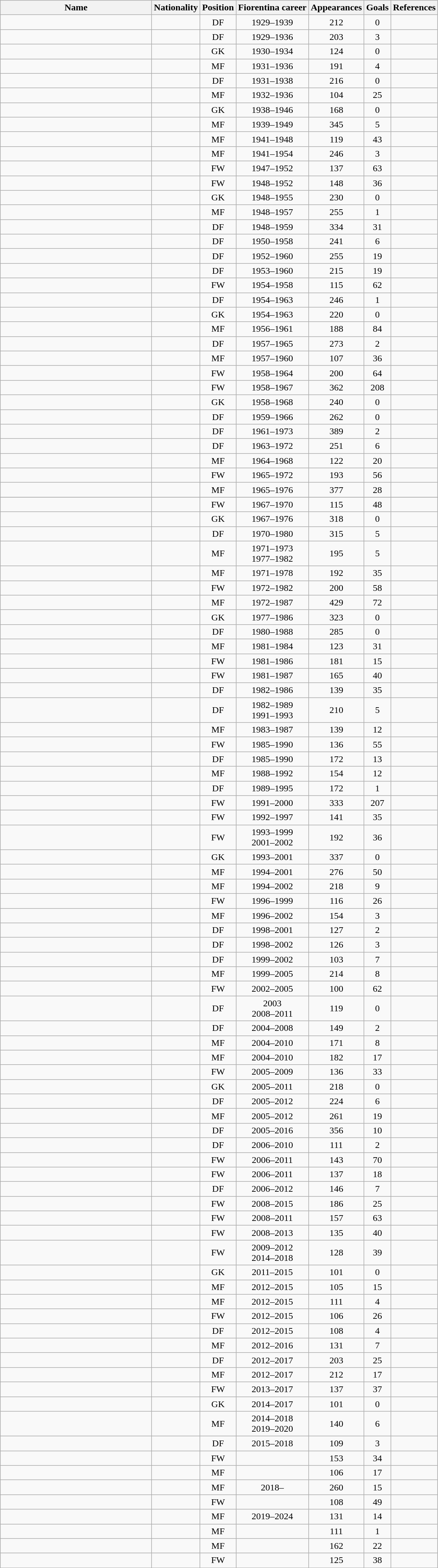<table class="wikitable sortable" style="text-align: center;">
<tr>
<th style="width:16em">Name</th>
<th>Nationality</th>
<th>Position</th>
<th>Fiorentina career</th>
<th>Appearances</th>
<th>Goals</th>
<th>References</th>
</tr>
<tr>
<td align="left"></td>
<td align="left"></td>
<td>DF</td>
<td>1929–1939</td>
<td>212</td>
<td>0</td>
<td></td>
</tr>
<tr>
<td align="left"></td>
<td align="left"></td>
<td>DF</td>
<td>1929–1936</td>
<td>203</td>
<td>3</td>
<td></td>
</tr>
<tr>
<td align="left"></td>
<td align="left"></td>
<td>GK</td>
<td>1930–1934</td>
<td>124</td>
<td>0</td>
<td></td>
</tr>
<tr>
<td align="left"></td>
<td align="left"></td>
<td>MF</td>
<td>1931–1936</td>
<td>191</td>
<td>4</td>
<td></td>
</tr>
<tr>
<td align="left"></td>
<td align="left"></td>
<td>DF</td>
<td>1931–1938</td>
<td>216</td>
<td>0</td>
<td></td>
</tr>
<tr>
<td align="left"></td>
<td align="left"></td>
<td>MF</td>
<td>1932–1936</td>
<td>104</td>
<td>25</td>
<td></td>
</tr>
<tr>
<td align="left"></td>
<td align="left"></td>
<td>GK</td>
<td>1938–1946</td>
<td>168</td>
<td>0</td>
<td></td>
</tr>
<tr>
<td align="left"></td>
<td align="left"></td>
<td>MF</td>
<td>1939–1949</td>
<td>345</td>
<td>5</td>
<td></td>
</tr>
<tr>
<td align="left"></td>
<td align="left"></td>
<td>MF</td>
<td>1941–1948</td>
<td>119</td>
<td>43</td>
<td></td>
</tr>
<tr>
<td align="left"></td>
<td align="left"></td>
<td>MF</td>
<td>1941–1954</td>
<td>246</td>
<td>3</td>
<td></td>
</tr>
<tr>
<td align="left"></td>
<td align="left"></td>
<td>FW</td>
<td>1947–1952</td>
<td>137</td>
<td>63</td>
<td></td>
</tr>
<tr>
<td align="left"></td>
<td align="left"></td>
<td>FW</td>
<td>1948–1952</td>
<td>148</td>
<td>36</td>
<td></td>
</tr>
<tr>
<td align="left"></td>
<td align="left"></td>
<td>GK</td>
<td>1948–1955</td>
<td>230</td>
<td>0</td>
<td></td>
</tr>
<tr>
<td align="left"></td>
<td align="left"></td>
<td>MF</td>
<td>1948–1957</td>
<td>255</td>
<td>1</td>
<td></td>
</tr>
<tr>
<td align="left"></td>
<td align="left"></td>
<td>DF</td>
<td>1948–1959</td>
<td>334</td>
<td>31</td>
<td></td>
</tr>
<tr>
<td align="left"></td>
<td align="left"></td>
<td>DF</td>
<td>1950–1958</td>
<td>241</td>
<td>6</td>
<td></td>
</tr>
<tr>
<td align="left"></td>
<td align="left"></td>
<td>DF</td>
<td>1952–1960</td>
<td>255</td>
<td>19</td>
<td></td>
</tr>
<tr>
<td align="left"></td>
<td align="left"></td>
<td>DF</td>
<td>1953–1960</td>
<td>215</td>
<td>19</td>
<td></td>
</tr>
<tr>
<td align="left"></td>
<td align="left"></td>
<td>FW</td>
<td>1954–1958</td>
<td>115</td>
<td>62</td>
<td></td>
</tr>
<tr>
<td align="left"></td>
<td align="left"></td>
<td>DF</td>
<td>1954–1963</td>
<td>246</td>
<td>1</td>
<td></td>
</tr>
<tr>
<td align="left"></td>
<td align="left"></td>
<td>GK</td>
<td>1954–1963</td>
<td>220</td>
<td>0</td>
<td></td>
</tr>
<tr>
<td align="left"></td>
<td align="left"></td>
<td>MF</td>
<td>1956–1961</td>
<td>188</td>
<td>84</td>
<td></td>
</tr>
<tr>
<td align="left"></td>
<td align="left"></td>
<td>DF</td>
<td>1957–1965</td>
<td>273</td>
<td>2</td>
<td></td>
</tr>
<tr>
<td align="left"></td>
<td align="left"></td>
<td>MF</td>
<td>1957–1960</td>
<td>107</td>
<td>36</td>
<td></td>
</tr>
<tr>
<td align="left"></td>
<td align="left"></td>
<td>FW</td>
<td>1958–1964</td>
<td>200</td>
<td>64</td>
<td></td>
</tr>
<tr>
<td align="left"></td>
<td align="left"></td>
<td>FW</td>
<td>1958–1967</td>
<td>362</td>
<td>208</td>
<td></td>
</tr>
<tr>
<td align="left"></td>
<td align="left"></td>
<td>GK</td>
<td>1958–1968</td>
<td>240</td>
<td>0</td>
<td></td>
</tr>
<tr>
<td align="left"></td>
<td align="left"></td>
<td>DF</td>
<td>1959–1966</td>
<td>262</td>
<td>0</td>
<td></td>
</tr>
<tr>
<td align="left"></td>
<td align="left"></td>
<td>DF</td>
<td>1961–1973</td>
<td>389</td>
<td>2</td>
<td></td>
</tr>
<tr>
<td align="left"></td>
<td align="left"></td>
<td>DF</td>
<td>1963–1972</td>
<td>251</td>
<td>6</td>
<td></td>
</tr>
<tr>
<td align="left"></td>
<td align="left"></td>
<td>MF</td>
<td>1964–1968</td>
<td>122</td>
<td>20</td>
<td></td>
</tr>
<tr>
<td align="left"></td>
<td align="left"></td>
<td>FW</td>
<td>1965–1972</td>
<td>193</td>
<td>56</td>
<td></td>
</tr>
<tr>
<td align="left"></td>
<td align="left"></td>
<td>MF</td>
<td>1965–1976</td>
<td>377</td>
<td>28</td>
<td></td>
</tr>
<tr>
</tr>
<tr>
<td align="left"></td>
<td align="left"></td>
<td>FW</td>
<td>1967–1970</td>
<td>115</td>
<td>48</td>
<td></td>
</tr>
<tr>
<td align="left"></td>
<td align="left"></td>
<td>GK</td>
<td>1967–1976</td>
<td>318</td>
<td>0</td>
<td></td>
</tr>
<tr>
<td align="left"></td>
<td align="left"></td>
<td>DF</td>
<td>1970–1980</td>
<td>315</td>
<td>5</td>
<td></td>
</tr>
<tr>
<td align="left"></td>
<td align="left"></td>
<td>MF</td>
<td>1971–1973<br>1977–1982</td>
<td>195</td>
<td>5</td>
<td></td>
</tr>
<tr>
<td align="left"></td>
<td align="left"></td>
<td>MF</td>
<td>1971–1978</td>
<td>192</td>
<td>35</td>
<td></td>
</tr>
<tr>
<td align="left"></td>
<td align="left"></td>
<td>FW</td>
<td>1972–1982</td>
<td>200</td>
<td>58</td>
<td></td>
</tr>
<tr>
<td align="left"></td>
<td align="left"></td>
<td>MF</td>
<td>1972–1987</td>
<td>429</td>
<td>72</td>
<td></td>
</tr>
<tr>
<td align="left"></td>
<td align="left"></td>
<td>GK</td>
<td>1977–1986</td>
<td>323</td>
<td>0</td>
<td></td>
</tr>
<tr>
<td align="left"></td>
<td align="left"></td>
<td>DF</td>
<td>1980–1988</td>
<td>285</td>
<td>0</td>
<td></td>
</tr>
<tr>
<td align="left"></td>
<td align="left"></td>
<td>MF</td>
<td>1981–1984</td>
<td>123</td>
<td>31</td>
<td></td>
</tr>
<tr>
<td align="left"></td>
<td align="left"></td>
<td>FW</td>
<td>1981–1986</td>
<td>181</td>
<td>15</td>
<td></td>
</tr>
<tr>
<td align="left"></td>
<td align="left"></td>
<td>FW</td>
<td>1981–1987</td>
<td>165</td>
<td>40</td>
<td></td>
</tr>
<tr>
<td align="left"></td>
<td align="left"></td>
<td>DF</td>
<td>1982–1986</td>
<td>139</td>
<td>35</td>
<td></td>
</tr>
<tr>
<td align="left"></td>
<td align="left"></td>
<td>DF</td>
<td>1982–1989<br>1991–1993</td>
<td>210</td>
<td>5</td>
<td></td>
</tr>
<tr>
<td align="left"></td>
<td align="left"></td>
<td>MF</td>
<td>1983–1987</td>
<td>139</td>
<td>12</td>
<td></td>
</tr>
<tr>
<td align="left"></td>
<td align="left"></td>
<td>FW</td>
<td>1985–1990</td>
<td>136</td>
<td>55</td>
<td></td>
</tr>
<tr>
<td align="left"></td>
<td align="left"></td>
<td>DF</td>
<td>1985–1990</td>
<td>172</td>
<td>13</td>
<td></td>
</tr>
<tr>
<td align="left"></td>
<td align="left"></td>
<td>MF</td>
<td>1988–1992</td>
<td>154</td>
<td>12</td>
<td></td>
</tr>
<tr>
<td align="left"></td>
<td align="left"></td>
<td>DF</td>
<td>1989–1995</td>
<td>172</td>
<td>1</td>
<td></td>
</tr>
<tr>
<td align="left"></td>
<td align="left"></td>
<td>FW</td>
<td>1991–2000</td>
<td>333</td>
<td>207</td>
<td></td>
</tr>
<tr>
<td align="left"></td>
<td align="left"></td>
<td>FW</td>
<td>1992–1997</td>
<td>141</td>
<td>35</td>
<td></td>
</tr>
<tr>
<td align="left"></td>
<td align="left"></td>
<td>FW</td>
<td>1993–1999<br>2001–2002</td>
<td>192</td>
<td>36</td>
<td></td>
</tr>
<tr>
<td align="left"></td>
<td align="left"></td>
<td>GK</td>
<td>1993–2001</td>
<td>337</td>
<td>0</td>
<td></td>
</tr>
<tr>
<td align="left"></td>
<td align="left"></td>
<td>MF</td>
<td>1994–2001</td>
<td>276</td>
<td>50</td>
<td></td>
</tr>
<tr>
<td align="left"></td>
<td align="left"></td>
<td>MF</td>
<td>1994–2002</td>
<td>218</td>
<td>9</td>
<td></td>
</tr>
<tr>
<td align="left"></td>
<td align="left"><br></td>
<td>FW</td>
<td>1996–1999</td>
<td>116</td>
<td>26</td>
<td></td>
</tr>
<tr>
<td align="left"></td>
<td align="left"></td>
<td>MF</td>
<td>1996–2002</td>
<td>154</td>
<td>3</td>
<td></td>
</tr>
<tr>
<td align="left"></td>
<td align="left"></td>
<td>DF</td>
<td>1998–2001</td>
<td>127</td>
<td>2</td>
<td></td>
</tr>
<tr>
<td align="left"></td>
<td align="left"></td>
<td>DF</td>
<td>1998–2002</td>
<td>126</td>
<td>3</td>
<td></td>
</tr>
<tr>
<td align="left"></td>
<td align="left"></td>
<td>DF</td>
<td>1999–2002</td>
<td>103</td>
<td>7</td>
<td></td>
</tr>
<tr>
<td align="left"></td>
<td align="left"></td>
<td>MF</td>
<td>1999–2005</td>
<td>214</td>
<td>8</td>
<td></td>
</tr>
<tr>
<td align="left"></td>
<td align="left"></td>
<td>FW</td>
<td>2002–2005</td>
<td>100</td>
<td>62</td>
<td></td>
</tr>
<tr>
<td align="left"></td>
<td align="left"></td>
<td>DF</td>
<td>2003<br>2008–2011</td>
<td>119</td>
<td>0</td>
<td></td>
</tr>
<tr>
<td align="left"></td>
<td align="left"></td>
<td>DF</td>
<td>2004–2008</td>
<td>149</td>
<td>2</td>
<td></td>
</tr>
<tr>
<td align="left"></td>
<td align="left"></td>
<td>MF</td>
<td>2004–2010</td>
<td>171</td>
<td>8</td>
<td></td>
</tr>
<tr>
<td align="left"></td>
<td align="left"></td>
<td>MF</td>
<td>2004–2010</td>
<td>182</td>
<td>17</td>
<td></td>
</tr>
<tr>
<td align="left"></td>
<td align="left"></td>
<td>FW</td>
<td>2005–2009</td>
<td>136</td>
<td>33</td>
<td></td>
</tr>
<tr>
<td align="left"></td>
<td align="left"></td>
<td>GK</td>
<td>2005–2011</td>
<td>218</td>
<td>0</td>
<td></td>
</tr>
<tr>
<td align="left"></td>
<td align="left"></td>
<td>DF</td>
<td>2005–2012</td>
<td>224</td>
<td>6</td>
<td></td>
</tr>
<tr>
<td align="left"></td>
<td align="left"></td>
<td>MF</td>
<td>2005–2012</td>
<td>261</td>
<td>19</td>
<td></td>
</tr>
<tr>
<td align="left"></td>
<td align="left"></td>
<td>DF</td>
<td>2005–2016</td>
<td>356</td>
<td>10</td>
<td></td>
</tr>
<tr>
<td align="left"></td>
<td align="left"></td>
<td>DF</td>
<td>2006–2010</td>
<td>111</td>
<td>2</td>
<td></td>
</tr>
<tr>
<td align="left"></td>
<td align="left"></td>
<td>FW</td>
<td>2006–2011</td>
<td>143</td>
<td>70</td>
<td></td>
</tr>
<tr>
<td align="left"></td>
<td align="left"></td>
<td>FW</td>
<td>2006–2011</td>
<td>137</td>
<td>18</td>
<td></td>
</tr>
<tr>
<td align="left"></td>
<td align="left"></td>
<td>DF</td>
<td>2006–2012</td>
<td>146</td>
<td>7</td>
<td></td>
</tr>
<tr>
<td align="left"></td>
<td align="left"></td>
<td>FW</td>
<td>2008–2015</td>
<td>186</td>
<td>25</td>
<td></td>
</tr>
<tr>
<td align="left"></td>
<td align="left"></td>
<td>FW</td>
<td>2008–2011</td>
<td>157</td>
<td>63</td>
<td></td>
</tr>
<tr>
<td align="left"></td>
<td align="left"></td>
<td>FW</td>
<td>2008–2013</td>
<td>135</td>
<td>40</td>
<td></td>
</tr>
<tr>
<td align="left"></td>
<td align="left"></td>
<td>FW</td>
<td>2009–2012<br>2014–2018</td>
<td>128</td>
<td>39</td>
<td></td>
</tr>
<tr>
<td align="left"></td>
<td align="left"></td>
<td>GK</td>
<td>2011–2015</td>
<td>101</td>
<td>0</td>
<td></td>
</tr>
<tr>
<td align="left"></td>
<td align="left"></td>
<td>MF</td>
<td>2012–2015</td>
<td>105</td>
<td>15</td>
<td></td>
</tr>
<tr>
<td align="left"></td>
<td align="left"></td>
<td>MF</td>
<td>2012–2015</td>
<td>111</td>
<td>4</td>
<td></td>
</tr>
<tr>
<td align="left"></td>
<td align="left"></td>
<td>FW</td>
<td>2012–2015</td>
<td>106</td>
<td>26</td>
<td></td>
</tr>
<tr>
<td align="left"></td>
<td align="left"></td>
<td>DF</td>
<td>2012–2015</td>
<td>108</td>
<td>4</td>
<td></td>
</tr>
<tr>
<td align="left"></td>
<td align="left"></td>
<td>MF</td>
<td>2012–2016</td>
<td>131</td>
<td>7</td>
<td></td>
</tr>
<tr>
<td align="left"></td>
<td align="left"></td>
<td>DF</td>
<td>2012–2017</td>
<td>203</td>
<td>25</td>
<td></td>
</tr>
<tr>
<td align="left"></td>
<td align="left"></td>
<td>MF</td>
<td>2012–2017</td>
<td>212</td>
<td>17</td>
<td></td>
</tr>
<tr>
<td align="left"></td>
<td align="left"></td>
<td>FW</td>
<td>2013–2017</td>
<td>137</td>
<td>37</td>
<td></td>
</tr>
<tr>
<td align="left"></td>
<td align="left"></td>
<td>GK</td>
<td>2014–2017</td>
<td>101</td>
<td>0</td>
<td></td>
</tr>
<tr>
<td align="left"></td>
<td align="left"></td>
<td>MF</td>
<td>2014–2018<br>2019–2020</td>
<td>140</td>
<td>6</td>
<td></td>
</tr>
<tr>
<td align="left"></td>
<td align="left"></td>
<td>DF</td>
<td>2015–2018</td>
<td>109</td>
<td>3</td>
<td></td>
</tr>
<tr>
<td align="left"></td>
<td align="left"></td>
<td>FW</td>
<td></td>
<td>153</td>
<td>34</td>
<td></td>
</tr>
<tr>
<td align="left"></td>
<td align="left"></td>
<td>MF</td>
<td><br></td>
<td>106</td>
<td>17</td>
<td></td>
</tr>
<tr>
<td align="left"><strong></strong></td>
<td align="left"></td>
<td>MF</td>
<td>2018–</td>
<td>260</td>
<td>15</td>
<td></td>
</tr>
<tr>
<td align="left"></td>
<td align="left"></td>
<td>FW</td>
<td></td>
<td>108</td>
<td>49</td>
<td></td>
</tr>
<tr>
<td align="left"></td>
<td align="left"></td>
<td>MF</td>
<td>2019–2024</td>
<td>131</td>
<td>14</td>
<td></td>
</tr>
<tr>
<td align="left"></td>
<td align="left"></td>
<td>MF</td>
<td></td>
<td>111</td>
<td>1</td>
<td></td>
</tr>
<tr>
<td align="left"></td>
<td align="left"></td>
<td>MF</td>
<td></td>
<td>162</td>
<td>22</td>
<td></td>
</tr>
<tr>
<td align="left"></td>
<td align="left"></td>
<td>FW</td>
<td></td>
<td>125</td>
<td>38</td>
<td></td>
</tr>
</table>
